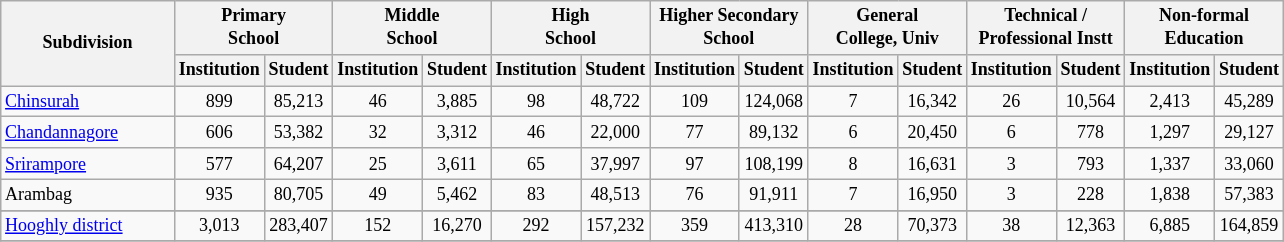<table class="wikitable" style="text-align:center;font-size: 9pt">
<tr>
<th width="110" rowspan="2">Subdivision</th>
<th colspan="2">Primary<br>School</th>
<th colspan="2">Middle<br>School</th>
<th colspan="2">High<br>School</th>
<th colspan="2">Higher Secondary<br>School</th>
<th colspan="2">General<br>College, Univ</th>
<th colspan="2">Technical /<br>Professional Instt</th>
<th colspan="2">Non-formal<br>Education</th>
</tr>
<tr>
<th width="30">Institution</th>
<th width="30">Student</th>
<th width="30">Institution</th>
<th width="30">Student</th>
<th width="30">Institution</th>
<th width="30">Student</th>
<th width="30">Institution</th>
<th width="30">Student</th>
<th width="30">Institution</th>
<th width="30">Student<br></th>
<th width="30">Institution</th>
<th width="30">Student</th>
<th width="30">Institution</th>
<th width="30">Student<br></th>
</tr>
<tr>
<td align=left><a href='#'>Chinsurah</a></td>
<td align="center">899</td>
<td align="center">85,213</td>
<td align="center">46</td>
<td align="center">3,885</td>
<td align="center">98</td>
<td align="center">48,722</td>
<td align="center">109</td>
<td align="center">124,068</td>
<td align="center">7</td>
<td align="center">16,342</td>
<td align="center">26</td>
<td align="center">10,564</td>
<td align="center">2,413</td>
<td align="center">45,289</td>
</tr>
<tr>
<td align=left><a href='#'>Chandannagore</a></td>
<td align="center">606</td>
<td align="center">53,382</td>
<td align="center">32</td>
<td align="center">3,312</td>
<td align="center">46</td>
<td align="center">22,000</td>
<td align="center">77</td>
<td align="center">89,132</td>
<td align="center">6</td>
<td align="center">20,450</td>
<td align="center">6</td>
<td align="center">778</td>
<td align="center">1,297</td>
<td align="center">29,127</td>
</tr>
<tr>
<td align=left><a href='#'>Srirampore</a></td>
<td align="center">577</td>
<td align="center">64,207</td>
<td align="center">25</td>
<td align="center">3,611</td>
<td align="center">65</td>
<td align="center">37,997</td>
<td align="center">97</td>
<td align="center">108,199</td>
<td align="center">8</td>
<td align="center">16,631</td>
<td align="center">3</td>
<td align="center">793</td>
<td align="center">1,337</td>
<td align="center">33,060</td>
</tr>
<tr>
<td align=left>Arambag</td>
<td align="center">935</td>
<td align="center">80,705</td>
<td align="center">49</td>
<td align="center">5,462</td>
<td align="center">83</td>
<td align="center">48,513</td>
<td align="center">76</td>
<td align="center">91,911</td>
<td align="center">7</td>
<td align="center">16,950</td>
<td align="center">3</td>
<td align="center">228</td>
<td align="center">1,838</td>
<td align="center">57,383</td>
</tr>
<tr>
</tr>
<tr>
<td align=left><a href='#'>Hooghly district</a></td>
<td align="center">3,013</td>
<td align="center">283,407</td>
<td align="center">152</td>
<td align="center">16,270</td>
<td align="center">292</td>
<td align="center">157,232</td>
<td align="center">359</td>
<td align="center">413,310</td>
<td align="center">28</td>
<td align="center">70,373</td>
<td align="center">38</td>
<td align="center">12,363</td>
<td align="center">6,885</td>
<td align="center">164,859</td>
</tr>
<tr>
</tr>
</table>
